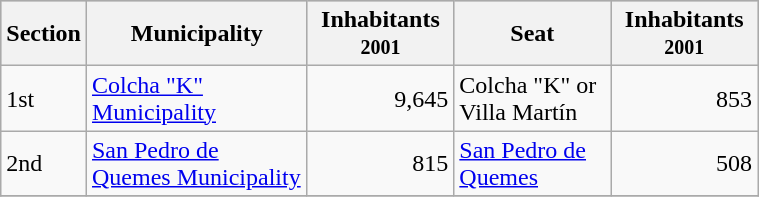<table class="wikitable" border="1" style="width:40%;" border="1">
<tr bgcolor=silver>
<th>Section</th>
<th>Municipality</th>
<th>Inhabitants <small> 2001 </small> </th>
<th>Seat</th>
<th>Inhabitants <small> 2001 </small></th>
</tr>
<tr>
<td>1st</td>
<td><a href='#'>Colcha "K" Municipality</a></td>
<td align="right">9,645</td>
<td>Colcha "K" or Villa Martín</td>
<td align="right">853</td>
</tr>
<tr>
<td>2nd</td>
<td><a href='#'>San Pedro de Quemes Municipality</a></td>
<td align="right">815</td>
<td><a href='#'>San Pedro de Quemes</a></td>
<td align="right">508</td>
</tr>
<tr>
</tr>
</table>
